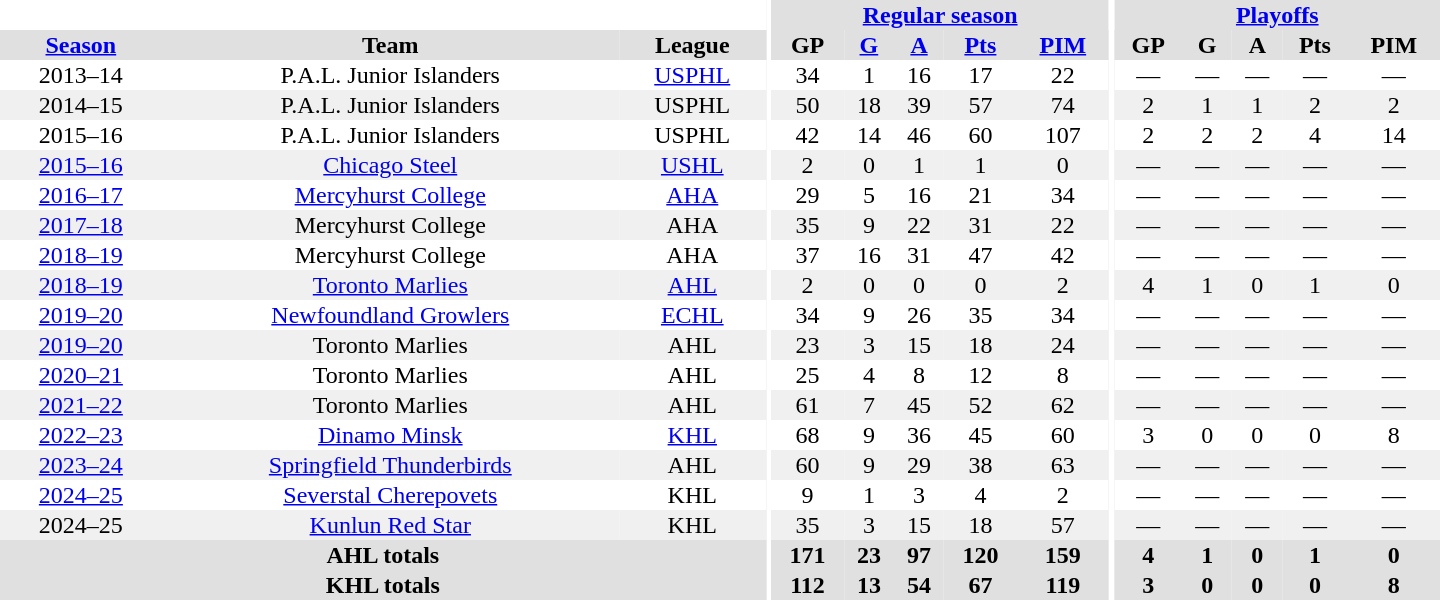<table border="0" cellpadding="1" cellspacing="0" style="text-align:center; width:60em">
<tr bgcolor="#e0e0e0">
<th colspan="3" bgcolor="#ffffff"></th>
<th rowspan="99" bgcolor="#ffffff"></th>
<th colspan="5"><a href='#'>Regular season</a></th>
<th rowspan="99" bgcolor="#ffffff"></th>
<th colspan="5"><a href='#'>Playoffs</a></th>
</tr>
<tr bgcolor="#e0e0e0">
<th><a href='#'>Season</a></th>
<th>Team</th>
<th>League</th>
<th>GP</th>
<th><a href='#'>G</a></th>
<th><a href='#'>A</a></th>
<th><a href='#'>Pts</a></th>
<th><a href='#'>PIM</a></th>
<th>GP</th>
<th>G</th>
<th>A</th>
<th>Pts</th>
<th>PIM</th>
</tr>
<tr>
<td>2013–14</td>
<td>P.A.L. Junior Islanders</td>
<td><a href='#'>USPHL</a></td>
<td>34</td>
<td>1</td>
<td>16</td>
<td>17</td>
<td>22</td>
<td>—</td>
<td>—</td>
<td>—</td>
<td>—</td>
<td>—</td>
</tr>
<tr bgcolor="#f0f0f0">
<td>2014–15</td>
<td>P.A.L. Junior Islanders</td>
<td>USPHL</td>
<td>50</td>
<td>18</td>
<td>39</td>
<td>57</td>
<td>74</td>
<td>2</td>
<td>1</td>
<td>1</td>
<td>2</td>
<td>2</td>
</tr>
<tr>
<td>2015–16</td>
<td>P.A.L. Junior Islanders</td>
<td>USPHL</td>
<td>42</td>
<td>14</td>
<td>46</td>
<td>60</td>
<td>107</td>
<td>2</td>
<td>2</td>
<td>2</td>
<td>4</td>
<td>14</td>
</tr>
<tr bgcolor="#f0f0f0">
<td><a href='#'>2015–16</a></td>
<td><a href='#'>Chicago Steel</a></td>
<td><a href='#'>USHL</a></td>
<td>2</td>
<td>0</td>
<td>1</td>
<td>1</td>
<td>0</td>
<td>—</td>
<td>—</td>
<td>—</td>
<td>—</td>
<td>—</td>
</tr>
<tr>
<td><a href='#'>2016–17</a></td>
<td><a href='#'>Mercyhurst College</a></td>
<td><a href='#'>AHA</a></td>
<td>29</td>
<td>5</td>
<td>16</td>
<td>21</td>
<td>34</td>
<td>—</td>
<td>—</td>
<td>—</td>
<td>—</td>
<td>—</td>
</tr>
<tr bgcolor="#f0f0f0">
<td><a href='#'>2017–18</a></td>
<td>Mercyhurst College</td>
<td>AHA</td>
<td>35</td>
<td>9</td>
<td>22</td>
<td>31</td>
<td>22</td>
<td>—</td>
<td>—</td>
<td>—</td>
<td>—</td>
<td>—</td>
</tr>
<tr>
<td><a href='#'>2018–19</a></td>
<td>Mercyhurst College</td>
<td>AHA</td>
<td>37</td>
<td>16</td>
<td>31</td>
<td>47</td>
<td>42</td>
<td>—</td>
<td>—</td>
<td>—</td>
<td>—</td>
<td>—</td>
</tr>
<tr bgcolor="#f0f0f0">
<td><a href='#'>2018–19</a></td>
<td><a href='#'>Toronto Marlies</a></td>
<td><a href='#'>AHL</a></td>
<td>2</td>
<td>0</td>
<td>0</td>
<td>0</td>
<td>2</td>
<td>4</td>
<td>1</td>
<td>0</td>
<td>1</td>
<td>0</td>
</tr>
<tr>
<td><a href='#'>2019–20</a></td>
<td><a href='#'>Newfoundland Growlers</a></td>
<td><a href='#'>ECHL</a></td>
<td>34</td>
<td>9</td>
<td>26</td>
<td>35</td>
<td>34</td>
<td>—</td>
<td>—</td>
<td>—</td>
<td>—</td>
<td>—</td>
</tr>
<tr bgcolor="#f0f0f0">
<td><a href='#'>2019–20</a></td>
<td>Toronto Marlies</td>
<td>AHL</td>
<td>23</td>
<td>3</td>
<td>15</td>
<td>18</td>
<td>24</td>
<td>—</td>
<td>—</td>
<td>—</td>
<td>—</td>
<td>—</td>
</tr>
<tr>
<td><a href='#'>2020–21</a></td>
<td>Toronto Marlies</td>
<td>AHL</td>
<td>25</td>
<td>4</td>
<td>8</td>
<td>12</td>
<td>8</td>
<td>—</td>
<td>—</td>
<td>—</td>
<td>—</td>
<td>—</td>
</tr>
<tr bgcolor="#f0f0f0">
<td><a href='#'>2021–22</a></td>
<td>Toronto Marlies</td>
<td>AHL</td>
<td>61</td>
<td>7</td>
<td>45</td>
<td>52</td>
<td>62</td>
<td>—</td>
<td>—</td>
<td>—</td>
<td>—</td>
<td>—</td>
</tr>
<tr>
<td><a href='#'>2022–23</a></td>
<td><a href='#'>Dinamo Minsk</a></td>
<td><a href='#'>KHL</a></td>
<td>68</td>
<td>9</td>
<td>36</td>
<td>45</td>
<td>60</td>
<td>3</td>
<td>0</td>
<td>0</td>
<td>0</td>
<td>8</td>
</tr>
<tr bgcolor="#f0f0f0">
<td><a href='#'>2023–24</a></td>
<td><a href='#'>Springfield Thunderbirds</a></td>
<td>AHL</td>
<td>60</td>
<td>9</td>
<td>29</td>
<td>38</td>
<td>63</td>
<td>—</td>
<td>—</td>
<td>—</td>
<td>—</td>
<td>—</td>
</tr>
<tr>
<td><a href='#'>2024–25</a></td>
<td><a href='#'>Severstal Cherepovets</a></td>
<td>KHL</td>
<td>9</td>
<td>1</td>
<td>3</td>
<td>4</td>
<td>2</td>
<td>—</td>
<td>—</td>
<td>—</td>
<td>—</td>
<td>—</td>
</tr>
<tr bgcolor="#f0f0f0">
<td>2024–25</td>
<td><a href='#'>Kunlun Red Star</a></td>
<td>KHL</td>
<td>35</td>
<td>3</td>
<td>15</td>
<td>18</td>
<td>57</td>
<td>—</td>
<td>—</td>
<td>—</td>
<td>—</td>
<td>—</td>
</tr>
<tr bgcolor="#e0e0e0">
<th colspan="3">AHL totals</th>
<th>171</th>
<th>23</th>
<th>97</th>
<th>120</th>
<th>159</th>
<th>4</th>
<th>1</th>
<th>0</th>
<th>1</th>
<th>0</th>
</tr>
<tr bgcolor="#e0e0e0">
<th colspan="3">KHL totals</th>
<th>112</th>
<th>13</th>
<th>54</th>
<th>67</th>
<th>119</th>
<th>3</th>
<th>0</th>
<th>0</th>
<th>0</th>
<th>8</th>
</tr>
</table>
